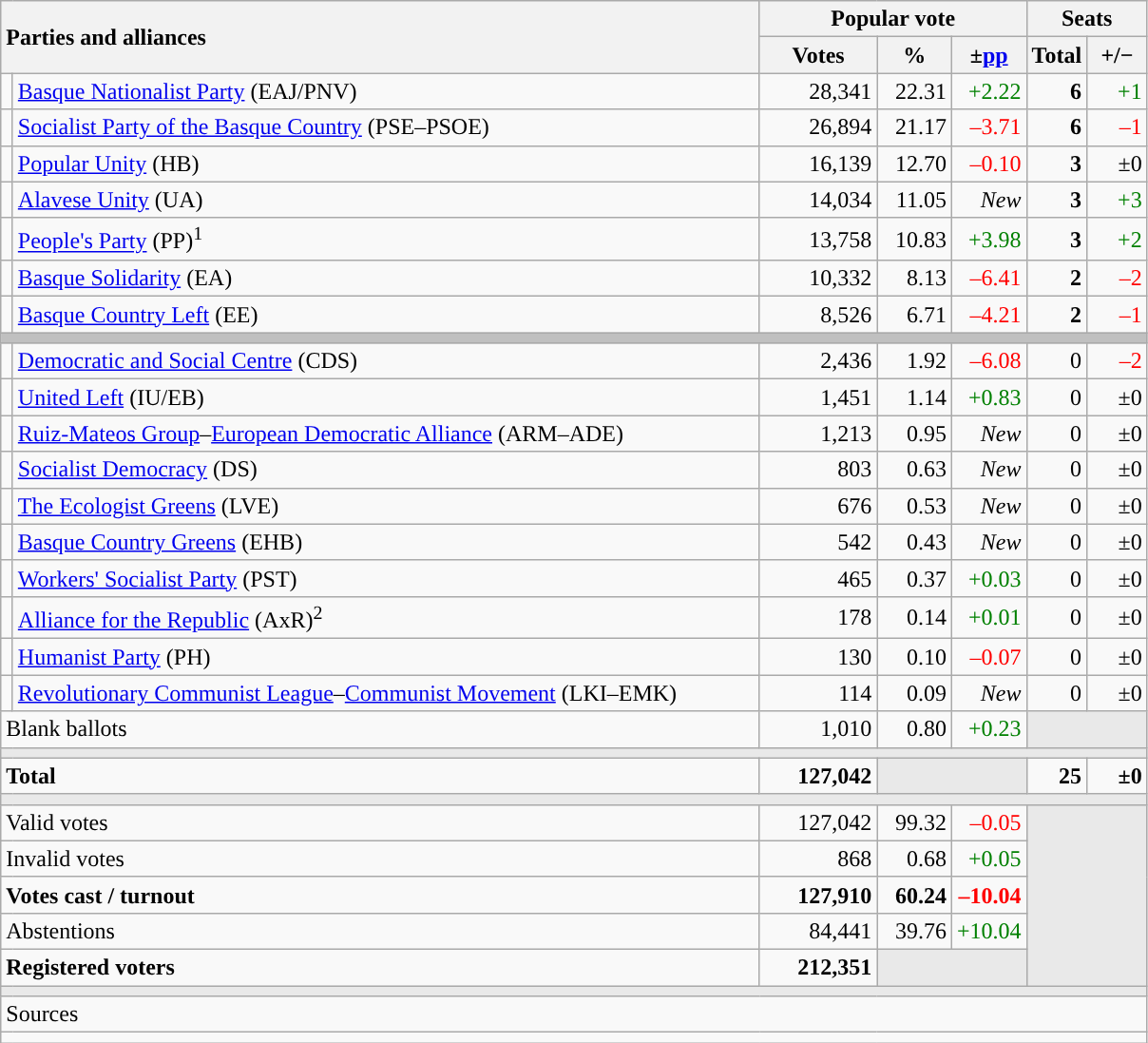<table class="wikitable" style="text-align:right;">
<tr>
<th style="text-align:left;" rowspan="2" colspan="2" width="525">Parties and alliances</th>
<th colspan="3">Popular vote</th>
<th colspan="2">Seats</th>
</tr>
<tr>
<th width="75">Votes</th>
<th width="45">%</th>
<th width="45">±<a href='#'>pp</a></th>
<th width="35">Total</th>
<th width="35">+/−</th>
</tr>
<tr>
<td width="1" style="color:inherit;background:"></td>
<td align="left"><a href='#'>Basque Nationalist Party</a> (EAJ/PNV)</td>
<td>28,341</td>
<td>22.31</td>
<td style="color:green;">+2.22</td>
<td><strong>6</strong></td>
<td style="color:green;">+1</td>
</tr>
<tr>
<td style="color:inherit;background:"></td>
<td align="left"><a href='#'>Socialist Party of the Basque Country</a> (PSE–PSOE)</td>
<td>26,894</td>
<td>21.17</td>
<td style="color:red;">–3.71</td>
<td><strong>6</strong></td>
<td style="color:red;">–1</td>
</tr>
<tr>
<td style="color:inherit;background:"></td>
<td align="left"><a href='#'>Popular Unity</a> (HB)</td>
<td>16,139</td>
<td>12.70</td>
<td style="color:red;">–0.10</td>
<td><strong>3</strong></td>
<td>±0</td>
</tr>
<tr>
<td style="color:inherit;background:"></td>
<td align="left"><a href='#'>Alavese Unity</a> (UA)</td>
<td>14,034</td>
<td>11.05</td>
<td><em>New</em></td>
<td><strong>3</strong></td>
<td style="color:green;">+3</td>
</tr>
<tr>
<td style="color:inherit;background:"></td>
<td align="left"><a href='#'>People's Party</a> (PP)<sup>1</sup></td>
<td>13,758</td>
<td>10.83</td>
<td style="color:green;">+3.98</td>
<td><strong>3</strong></td>
<td style="color:green;">+2</td>
</tr>
<tr>
<td style="color:inherit;background:"></td>
<td align="left"><a href='#'>Basque Solidarity</a> (EA)</td>
<td>10,332</td>
<td>8.13</td>
<td style="color:red;">–6.41</td>
<td><strong>2</strong></td>
<td style="color:red;">–2</td>
</tr>
<tr>
<td style="color:inherit;background:"></td>
<td align="left"><a href='#'>Basque Country Left</a> (EE)</td>
<td>8,526</td>
<td>6.71</td>
<td style="color:red;">–4.21</td>
<td><strong>2</strong></td>
<td style="color:red;">–1</td>
</tr>
<tr>
<td colspan="7" bgcolor="#C0C0C0"></td>
</tr>
<tr>
<td style="color:inherit;background:"></td>
<td align="left"><a href='#'>Democratic and Social Centre</a> (CDS)</td>
<td>2,436</td>
<td>1.92</td>
<td style="color:red;">–6.08</td>
<td>0</td>
<td style="color:red;">–2</td>
</tr>
<tr>
<td style="color:inherit;background:"></td>
<td align="left"><a href='#'>United Left</a> (IU/EB)</td>
<td>1,451</td>
<td>1.14</td>
<td style="color:green;">+0.83</td>
<td>0</td>
<td>±0</td>
</tr>
<tr>
<td style="color:inherit;background:"></td>
<td align="left"><a href='#'>Ruiz-Mateos Group</a>–<a href='#'>European Democratic Alliance</a> (ARM–ADE)</td>
<td>1,213</td>
<td>0.95</td>
<td><em>New</em></td>
<td>0</td>
<td>±0</td>
</tr>
<tr>
<td style="color:inherit;background:"></td>
<td align="left"><a href='#'>Socialist Democracy</a> (DS)</td>
<td>803</td>
<td>0.63</td>
<td><em>New</em></td>
<td>0</td>
<td>±0</td>
</tr>
<tr>
<td style="color:inherit;background:"></td>
<td align="left"><a href='#'>The Ecologist Greens</a> (LVE)</td>
<td>676</td>
<td>0.53</td>
<td><em>New</em></td>
<td>0</td>
<td>±0</td>
</tr>
<tr>
<td style="color:inherit;background:"></td>
<td align="left"><a href='#'>Basque Country Greens</a> (EHB)</td>
<td>542</td>
<td>0.43</td>
<td><em>New</em></td>
<td>0</td>
<td>±0</td>
</tr>
<tr>
<td style="color:inherit;background:"></td>
<td align="left"><a href='#'>Workers' Socialist Party</a> (PST)</td>
<td>465</td>
<td>0.37</td>
<td style="color:green;">+0.03</td>
<td>0</td>
<td>±0</td>
</tr>
<tr>
<td style="color:inherit;background:"></td>
<td align="left"><a href='#'>Alliance for the Republic</a> (AxR)<sup>2</sup></td>
<td>178</td>
<td>0.14</td>
<td style="color:green;">+0.01</td>
<td>0</td>
<td>±0</td>
</tr>
<tr>
<td style="color:inherit;background:"></td>
<td align="left"><a href='#'>Humanist Party</a> (PH)</td>
<td>130</td>
<td>0.10</td>
<td style="color:red;">–0.07</td>
<td>0</td>
<td>±0</td>
</tr>
<tr>
<td style="color:inherit;background:"></td>
<td align="left"><a href='#'>Revolutionary Communist League</a>–<a href='#'>Communist Movement</a> (LKI–EMK)</td>
<td>114</td>
<td>0.09</td>
<td><em>New</em></td>
<td>0</td>
<td>±0</td>
</tr>
<tr>
<td align="left" colspan="2">Blank ballots</td>
<td>1,010</td>
<td>0.80</td>
<td style="color:green;">+0.23</td>
<td bgcolor="#E9E9E9" colspan="2"></td>
</tr>
<tr>
<td colspan="7" bgcolor="#E9E9E9"></td>
</tr>
<tr style="font-weight:bold;">
<td align="left" colspan="2">Total</td>
<td>127,042</td>
<td bgcolor="#E9E9E9" colspan="2"></td>
<td>25</td>
<td>±0</td>
</tr>
<tr>
<td colspan="7" bgcolor="#E9E9E9"></td>
</tr>
<tr>
<td align="left" colspan="2">Valid votes</td>
<td>127,042</td>
<td>99.32</td>
<td style="color:red;">–0.05</td>
<td bgcolor="#E9E9E9" colspan="2" rowspan="5"></td>
</tr>
<tr>
<td align="left" colspan="2">Invalid votes</td>
<td>868</td>
<td>0.68</td>
<td style="color:green;">+0.05</td>
</tr>
<tr style="font-weight:bold;">
<td align="left" colspan="2">Votes cast / turnout</td>
<td>127,910</td>
<td>60.24</td>
<td style="color:red;">–10.04</td>
</tr>
<tr>
<td align="left" colspan="2">Abstentions</td>
<td>84,441</td>
<td>39.76</td>
<td style="color:green;">+10.04</td>
</tr>
<tr style="font-weight:bold;">
<td align="left" colspan="2">Registered voters</td>
<td>212,351</td>
<td bgcolor="#E9E9E9" colspan="2"></td>
</tr>
<tr>
<td colspan="7" bgcolor="#E9E9E9"></td>
</tr>
<tr>
<td align="left" colspan="7">Sources</td>
</tr>
<tr>
<td colspan="7" style="text-align:left; max-width:790px;"></td>
</tr>
</table>
